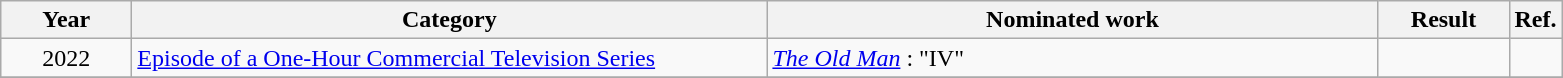<table class=wikitable>
<tr>
<th scope="col" style="width:5em;">Year</th>
<th scope="col" style="width:26em;">Category</th>
<th scope="col" style="width:25em;">Nominated work</th>
<th scope="col" style="width:5em;">Result</th>
<th>Ref.</th>
</tr>
<tr>
<td style="text-align:center;">2022</td>
<td><a href='#'>Episode of a One-Hour Commercial Television Series</a></td>
<td><em><a href='#'>The Old Man</a></em> : "IV"</td>
<td></td>
<td></td>
</tr>
<tr>
</tr>
</table>
